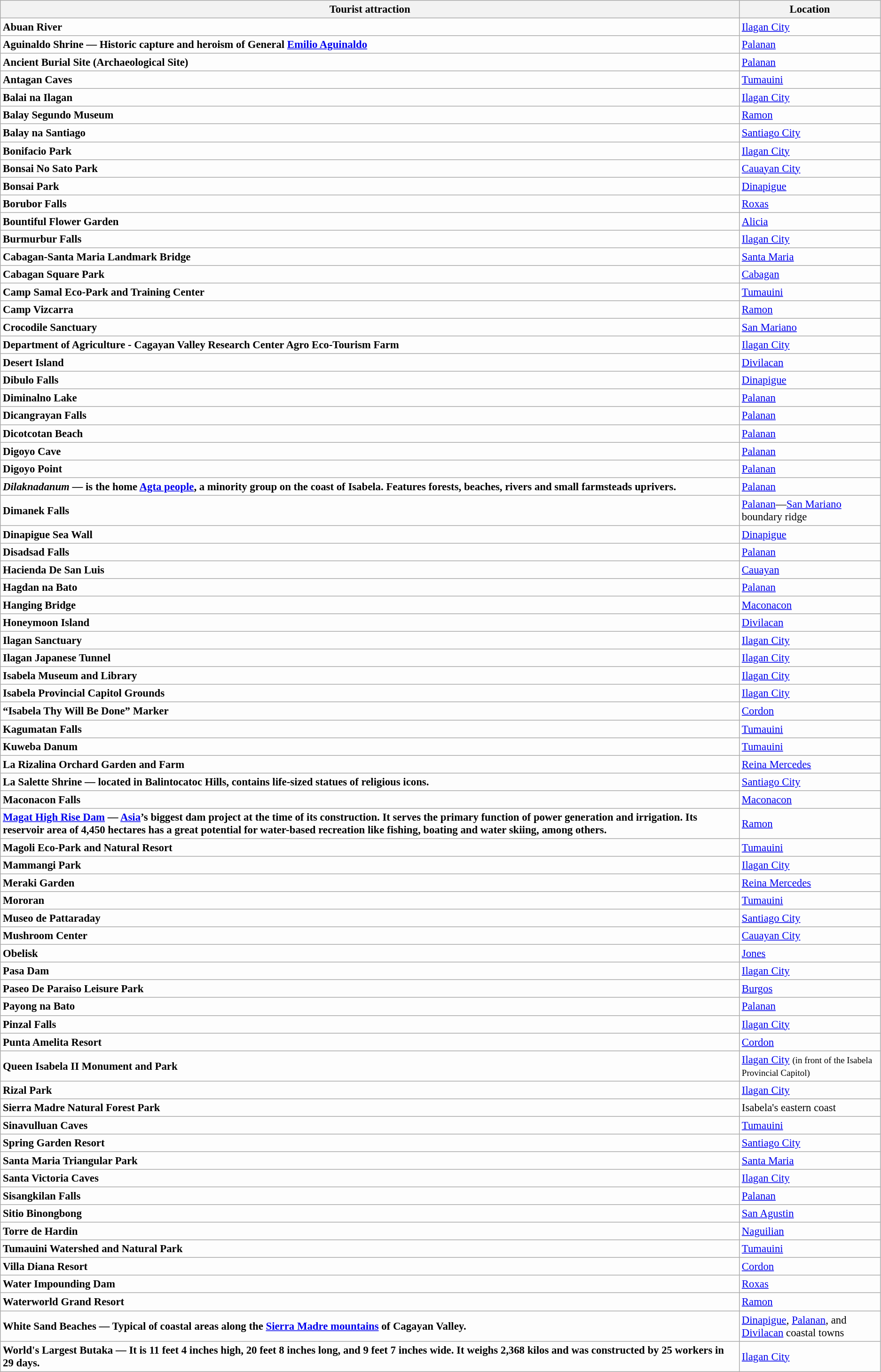<table class="wikitable sortable collapsible collapsed" style="font-size:95%;background-color:#FDFDFD;">
<tr>
<th scope="col">Tourist attraction</th>
<th scope="col">Location</th>
</tr>
<tr>
<th scope="row" style="text-align:left;background-color:initial;">Abuan River</th>
<td><a href='#'>Ilagan City</a></td>
</tr>
<tr>
<th scope="row" style="text-align:left;background-color:initial;">Aguinaldo Shrine — Historic capture and heroism of General <a href='#'>Emilio Aguinaldo</a></th>
<td><a href='#'>Palanan</a></td>
</tr>
<tr>
<th scope="row" style="text-align:left;background-color:initial;">Ancient Burial Site (Archaeological Site)</th>
<td><a href='#'>Palanan</a></td>
</tr>
<tr>
<th scope="row" style="text-align:left;background-color:initial;">Antagan Caves</th>
<td><a href='#'>Tumauini</a></td>
</tr>
<tr>
<th scope="row" style="text-align:left;background-color:initial;">Balai na Ilagan</th>
<td><a href='#'>Ilagan City</a></td>
</tr>
<tr>
<th scope="row" style="text-align:left;background-color:initial;">Balay Segundo Museum</th>
<td><a href='#'>Ramon</a></td>
</tr>
<tr>
<th scope="row" style="text-align:left;background-color:initial;">Balay na Santiago</th>
<td><a href='#'>Santiago City</a></td>
</tr>
<tr>
<th scope="row" style="text-align:left;background-color:initial;">Bonifacio Park</th>
<td><a href='#'>Ilagan City</a></td>
</tr>
<tr>
<th scope="row" style="text-align:left;background-color:initial;">Bonsai No Sato Park</th>
<td><a href='#'>Cauayan City</a></td>
</tr>
<tr>
<th scope="row" style="text-align:left;background-color:initial;">Bonsai Park</th>
<td><a href='#'>Dinapigue</a></td>
</tr>
<tr>
<th scope="row" style="text-align:left;background-color:initial;">Borubor Falls</th>
<td><a href='#'>Roxas</a></td>
</tr>
<tr>
<th scope="row" style="text-align:left;background-color:initial;">Bountiful Flower Garden</th>
<td><a href='#'>Alicia</a></td>
</tr>
<tr>
<th scope="row" style="text-align:left;background-color:initial;">Burmurbur Falls</th>
<td><a href='#'>Ilagan City</a></td>
</tr>
<tr>
<th scope="row" style="text-align:left;background-color:initial;">Cabagan-Santa Maria Landmark Bridge</th>
<td><a href='#'>Santa Maria</a></td>
</tr>
<tr>
<th scope="row" style="text-align:left;background-color:initial;">Cabagan Square Park</th>
<td><a href='#'>Cabagan</a></td>
</tr>
<tr>
<th scope="row" style="text-align:left;background-color:initial;">Camp Samal Eco-Park and Training Center</th>
<td><a href='#'>Tumauini</a></td>
</tr>
<tr>
<th scope="row" style="text-align:left;background-color:initial;">Camp Vizcarra</th>
<td><a href='#'>Ramon</a></td>
</tr>
<tr>
<th scope="row" style="text-align:left;background-color:initial;">Crocodile Sanctuary</th>
<td><a href='#'>San Mariano</a></td>
</tr>
<tr>
<th scope="row" style="text-align:left;background-color:initial;">Department of Agriculture - Cagayan Valley Research Center Agro Eco-Tourism Farm</th>
<td><a href='#'>Ilagan City</a></td>
</tr>
<tr>
<th scope="row" style="text-align:left;background-color:initial;">Desert Island</th>
<td><a href='#'>Divilacan</a></td>
</tr>
<tr>
<th scope="row" style="text-align:left;background-color:initial;">Dibulo Falls</th>
<td><a href='#'>Dinapigue</a></td>
</tr>
<tr>
<th scope="row" style="text-align:left;background-color:initial;">Diminalno Lake</th>
<td><a href='#'>Palanan</a></td>
</tr>
<tr>
<th scope="row" style="text-align:left;background-color:initial;">Dicangrayan Falls</th>
<td><a href='#'>Palanan</a></td>
</tr>
<tr>
<th scope="row" style="text-align:left;background-color:initial;">Dicotcotan Beach</th>
<td><a href='#'>Palanan</a></td>
</tr>
<tr>
<th scope="row" style="text-align:left;background-color:initial;">Digoyo Cave</th>
<td><a href='#'>Palanan</a></td>
</tr>
<tr>
<th scope="row" style="text-align:left;background-color:initial;">Digoyo Point</th>
<td><a href='#'>Palanan</a></td>
</tr>
<tr>
<th scope="row" style="text-align:left;background-color:initial;"><em>Dilaknadanum</em> — is the home <a href='#'>Agta people</a>, a minority group on the coast of Isabela. Features forests, beaches, rivers and small farmsteads uprivers.</th>
<td><a href='#'>Palanan</a></td>
</tr>
<tr>
<th scope="row" style="text-align:left;background-color:initial;">Dimanek Falls</th>
<td><a href='#'>Palanan</a>—<a href='#'>San Mariano</a> boundary ridge</td>
</tr>
<tr>
<th scope="row" style="text-align:left;background-color:initial;">Dinapigue Sea Wall</th>
<td><a href='#'>Dinapigue</a></td>
</tr>
<tr>
<th scope="row" style="text-align:left;background-color:initial;">Disadsad Falls</th>
<td><a href='#'>Palanan</a></td>
</tr>
<tr>
<th scope="row" style="text-align:left;background-color:initial;">Hacienda De San Luis</th>
<td><a href='#'>Cauayan</a></td>
</tr>
<tr>
<th scope="row" style="text-align:left;background-color:initial;">Hagdan na Bato</th>
<td><a href='#'>Palanan</a></td>
</tr>
<tr>
<th scope="row" style="text-align:left;background-color:initial;">Hanging Bridge</th>
<td><a href='#'>Maconacon</a></td>
</tr>
<tr>
<th scope="row" style="text-align:left;background-color:initial;">Honeymoon Island</th>
<td><a href='#'>Divilacan</a></td>
</tr>
<tr>
<th scope="row" style="text-align:left;background-color:initial;">Ilagan Sanctuary</th>
<td><a href='#'>Ilagan City</a></td>
</tr>
<tr>
<th scope="row" style="text-align:left;background-color:initial;">Ilagan Japanese Tunnel</th>
<td><a href='#'>Ilagan City</a></td>
</tr>
<tr>
<th scope="row" style="text-align:left;background-color:initial;">Isabela Museum and Library</th>
<td><a href='#'>Ilagan City</a></td>
</tr>
<tr>
<th scope="row" style="text-align:left;background-color:initial;">Isabela Provincial Capitol Grounds</th>
<td><a href='#'>Ilagan City</a></td>
</tr>
<tr>
<th scope="row" style="text-align:left;background-color:initial;">“Isabela Thy Will Be Done” Marker</th>
<td><a href='#'>Cordon</a></td>
</tr>
<tr>
<th scope="row" style="text-align:left;background-color:initial;">Kagumatan Falls</th>
<td><a href='#'>Tumauini</a></td>
</tr>
<tr>
<th scope="row" style="text-align:left;background-color:initial;">Kuweba Danum</th>
<td><a href='#'>Tumauini</a></td>
</tr>
<tr>
<th scope="row" style="text-align:left;background-color:initial;">La Rizalina Orchard Garden and Farm</th>
<td><a href='#'>Reina Mercedes</a></td>
</tr>
<tr>
<th scope="row" style="text-align:left;background-color:initial;">La Salette Shrine — located in Balintocatoc Hills, contains life-sized statues of religious icons.</th>
<td><a href='#'>Santiago City</a></td>
</tr>
<tr>
<th scope="row" style="text-align:left;background-color:initial;">Maconacon Falls</th>
<td><a href='#'>Maconacon</a></td>
</tr>
<tr>
<th scope="row" style="text-align:left;background-color:initial;"><a href='#'>Magat High Rise Dam</a> — <a href='#'>Asia</a>’s biggest dam project at the time of its construction. It serves the primary function of power generation and irrigation. Its reservoir area of 4,450 hectares has a great potential for water-based recreation like fishing, boating and water skiing, among others.</th>
<td><a href='#'>Ramon</a></td>
</tr>
<tr>
<th scope="row" style="text-align:left;background-color:initial;">Magoli Eco-Park and Natural Resort</th>
<td><a href='#'>Tumauini</a></td>
</tr>
<tr>
<th scope="row" style="text-align:left;background-color:initial;">Mammangi Park</th>
<td><a href='#'>Ilagan City</a></td>
</tr>
<tr>
<th scope="row" style="text-align:left;background-color:initial;">Meraki Garden</th>
<td><a href='#'>Reina Mercedes</a></td>
</tr>
<tr>
<th scope="row" style="text-align:left;background-color:initial;">Mororan</th>
<td><a href='#'>Tumauini</a></td>
</tr>
<tr>
<th scope="row" style="text-align:left;background-color:initial;">Museo de Pattaraday</th>
<td><a href='#'>Santiago City</a></td>
</tr>
<tr>
<th scope="row" style="text-align:left;background-color:initial;">Mushroom Center</th>
<td><a href='#'>Cauayan City</a></td>
</tr>
<tr>
<th scope="row" style="text-align:left;background-color:initial;">Obelisk</th>
<td><a href='#'>Jones</a></td>
</tr>
<tr>
<th scope="row" style="text-align:left;background-color:initial;">Pasa Dam</th>
<td><a href='#'>Ilagan City</a></td>
</tr>
<tr>
<th scope="row" style="text-align:left;background-color:initial;">Paseo De Paraiso Leisure Park</th>
<td><a href='#'>Burgos</a></td>
</tr>
<tr>
<th scope="row" style="text-align:left;background-color:initial;">Payong na Bato</th>
<td><a href='#'>Palanan</a></td>
</tr>
<tr>
<th scope="row" style="text-align:left;background-color:initial;">Pinzal Falls</th>
<td><a href='#'>Ilagan City</a></td>
</tr>
<tr>
<th scope="row" style="text-align:left;background-color:initial;">Punta Amelita Resort</th>
<td><a href='#'>Cordon</a></td>
</tr>
<tr>
<th scope="row" style="text-align:left;background-color:initial;">Queen Isabela II Monument and Park</th>
<td><a href='#'>Ilagan City</a> <small>(in front of the Isabela Provincial Capitol)</small></td>
</tr>
<tr>
<th scope="row" style="text-align:left;background-color:initial;">Rizal Park</th>
<td><a href='#'>Ilagan City</a></td>
</tr>
<tr>
<th scope="row" style="text-align:left;background-color:initial;">Sierra Madre Natural Forest Park</th>
<td>Isabela's eastern coast</td>
</tr>
<tr>
<th scope="row" style="text-align:left;background-color:initial;">Sinavulluan Caves</th>
<td><a href='#'>Tumauini</a></td>
</tr>
<tr>
<th scope="row" style="text-align:left;background-color:initial;">Spring Garden Resort</th>
<td><a href='#'>Santiago City</a></td>
</tr>
<tr>
<th scope="row" style="text-align:left;background-color:initial;">Santa Maria Triangular Park</th>
<td><a href='#'>Santa Maria</a></td>
</tr>
<tr>
<th scope="row" style="text-align:left;background-color:initial;">Santa Victoria Caves</th>
<td><a href='#'>Ilagan City</a></td>
</tr>
<tr>
<th scope="row" style="text-align:left;background-color:initial;">Sisangkilan Falls</th>
<td><a href='#'>Palanan</a></td>
</tr>
<tr>
<th scope="row" style="text-align:left;background-color:initial;">Sitio Binongbong</th>
<td><a href='#'>San Agustin</a></td>
</tr>
<tr>
<th scope="row" style="text-align:left;background-color:initial;">Torre de Hardin</th>
<td><a href='#'>Naguilian</a></td>
</tr>
<tr>
<th scope="row" style="text-align:left;background-color:initial;">Tumauini Watershed and Natural Park</th>
<td><a href='#'>Tumauini</a></td>
</tr>
<tr>
<th scope="row" style="text-align:left;background-color:initial;">Villa Diana Resort</th>
<td><a href='#'>Cordon</a></td>
</tr>
<tr>
<th scope="row" style="text-align:left;background-color:initial;">Water Impounding Dam</th>
<td><a href='#'>Roxas</a></td>
</tr>
<tr>
<th scope="row" style="text-align:left;background-color:initial;">Waterworld Grand Resort</th>
<td><a href='#'>Ramon</a></td>
</tr>
<tr>
<th scope="row" style="text-align:left;background-color:initial;">White Sand Beaches — Typical of coastal areas along the <a href='#'>Sierra Madre mountains</a> of Cagayan Valley.</th>
<td><a href='#'>Dinapigue</a>, <a href='#'>Palanan</a>, and <a href='#'>Divilacan</a> coastal towns</td>
</tr>
<tr>
<th scope="row" style="text-align:left;background-color:initial;">World's Largest Butaka — It is 11 feet 4 inches high, 20 feet 8 inches long, and 9 feet 7 inches wide. It weighs 2,368 kilos and was constructed by 25 workers in 29 days.</th>
<td><a href='#'>Ilagan City</a></td>
</tr>
</table>
